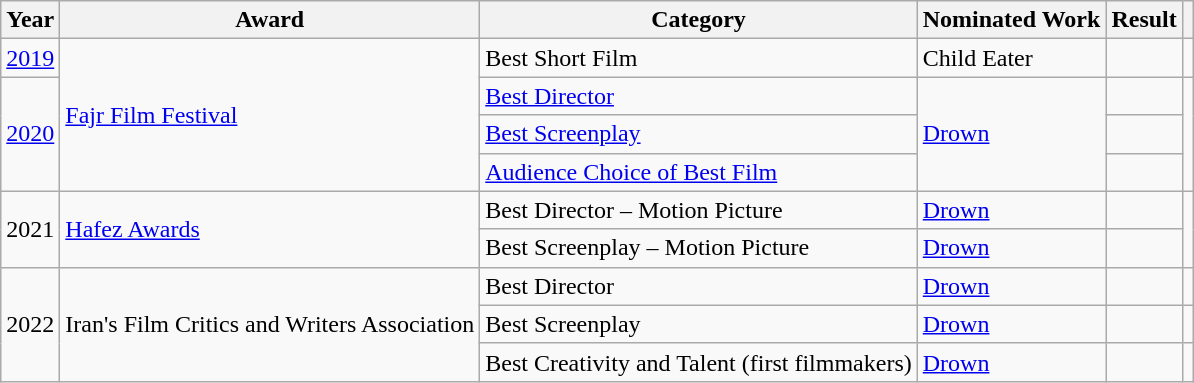<table class="wikitable sortable">
<tr>
<th>Year</th>
<th>Award</th>
<th>Category</th>
<th>Nominated Work</th>
<th>Result</th>
<th></th>
</tr>
<tr>
<td><a href='#'>2019</a></td>
<td rowspan="4"><a href='#'>Fajr Film Festival</a></td>
<td>Best Short Film</td>
<td>Child Eater</td>
<td></td>
<td></td>
</tr>
<tr>
<td rowspan="3"><a href='#'>2020</a></td>
<td><a href='#'>Best Director</a></td>
<td rowspan="3"><a href='#'>Drown</a></td>
<td></td>
<td rowspan="3"></td>
</tr>
<tr>
<td><a href='#'>Best Screenplay</a></td>
<td></td>
</tr>
<tr>
<td><a href='#'>Audience Choice of Best Film</a></td>
<td></td>
</tr>
<tr>
<td rowspan="2">2021</td>
<td rowspan="2"><a href='#'>Hafez Awards</a></td>
<td>Best Director – Motion Picture</td>
<td><a href='#'>Drown</a></td>
<td></td>
<td rowspan="2"></td>
</tr>
<tr>
<td>Best Screenplay – Motion Picture</td>
<td><a href='#'>Drown</a></td>
<td></td>
</tr>
<tr>
<td rowspan="3">2022</td>
<td rowspan="3">Iran's Film Critics and Writers Association</td>
<td>Best Director</td>
<td><a href='#'>Drown</a></td>
<td></td>
<td></td>
</tr>
<tr>
<td>Best Screenplay</td>
<td><a href='#'>Drown</a></td>
<td></td>
<td></td>
</tr>
<tr>
<td>Best Creativity and Talent (first filmmakers)</td>
<td><a href='#'>Drown</a></td>
<td></td>
<td></td>
</tr>
</table>
